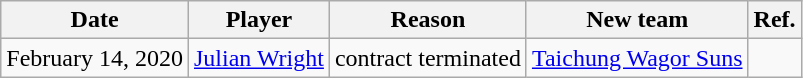<table class="wikitable">
<tr>
<th>Date</th>
<th>Player</th>
<th>Reason</th>
<th>New team</th>
<th>Ref.</th>
</tr>
<tr>
<td>February 14, 2020</td>
<td><a href='#'>Julian Wright</a></td>
<td>contract terminated</td>
<td><a href='#'>Taichung Wagor Suns</a></td>
<td></td>
</tr>
</table>
